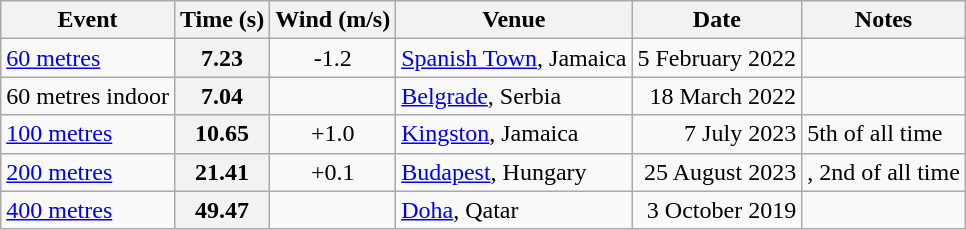<table class="wikitable unsortable plainrowheaders">
<tr>
<th scope="col">Event</th>
<th scope="col">Time (s)</th>
<th scope="col">Wind (m/s)</th>
<th scope="col">Venue</th>
<th scope="col">Date</th>
<th scope="col">Notes</th>
</tr>
<tr>
<td><a href='#'>60 metres</a></td>
<th scope="row" style="text-align:center;">7.23</th>
<td align=center>-1.2</td>
<td><a href='#'>Spanish Town</a>, Jamaica</td>
<td align=right>5 February 2022</td>
<td></td>
</tr>
<tr>
<td>60 metres indoor</td>
<th scope="row" style="text-align:center;">7.04</th>
<td></td>
<td><a href='#'>Belgrade</a>, Serbia</td>
<td align=right>18 March 2022</td>
<td></td>
</tr>
<tr>
<td><a href='#'>100 metres</a></td>
<th scope="row" style="text-align:center;">10.65</th>
<td align=center>+1.0</td>
<td><a href='#'>Kingston</a>, Jamaica</td>
<td align=right>7 July 2023</td>
<td>5th of all time</td>
</tr>
<tr>
<td><a href='#'>200 metres</a></td>
<th scope="row" style="text-align:center;">21.41</th>
<td align=center>+0.1</td>
<td><a href='#'>Budapest</a>, Hungary</td>
<td align=right>25 August 2023</td>
<td><strong></strong>, 2nd of all time</td>
</tr>
<tr>
<td><a href='#'>400 metres</a></td>
<th scope="row" style="text-align:center;">49.47</th>
<td></td>
<td><a href='#'>Doha</a>, Qatar</td>
<td align=right>3 October 2019</td>
<td></td>
</tr>
</table>
